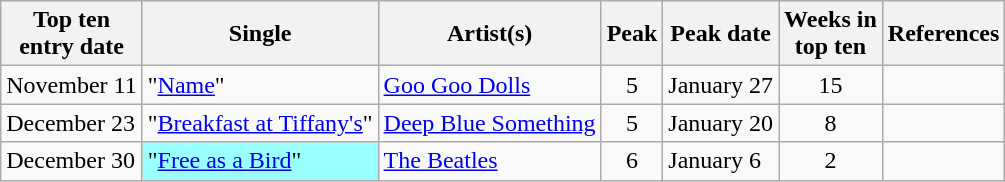<table class="wikitable sortable">
<tr>
<th>Top ten<br>entry date</th>
<th>Single</th>
<th>Artist(s)</th>
<th data-sort-type="number">Peak</th>
<th>Peak date</th>
<th data-sort-type="number">Weeks in<br>top ten</th>
<th>References</th>
</tr>
<tr>
<td>November 11</td>
<td>"<a href='#'>Name</a>"</td>
<td><a href='#'>Goo Goo Dolls</a></td>
<td align=center>5</td>
<td>January 27</td>
<td align=center>15</td>
<td align=center></td>
</tr>
<tr>
<td>December 23</td>
<td>"<a href='#'>Breakfast at Tiffany's</a>"</td>
<td><a href='#'>Deep Blue Something</a></td>
<td align=center>5</td>
<td>January 20</td>
<td align=center>8</td>
<td align=center></td>
</tr>
<tr>
<td>December 30</td>
<td bgcolor = #99FFFF>"<a href='#'>Free as a Bird</a>" </td>
<td><a href='#'>The Beatles</a></td>
<td align=center>6</td>
<td>January 6</td>
<td align=center>2</td>
<td align=center></td>
</tr>
</table>
